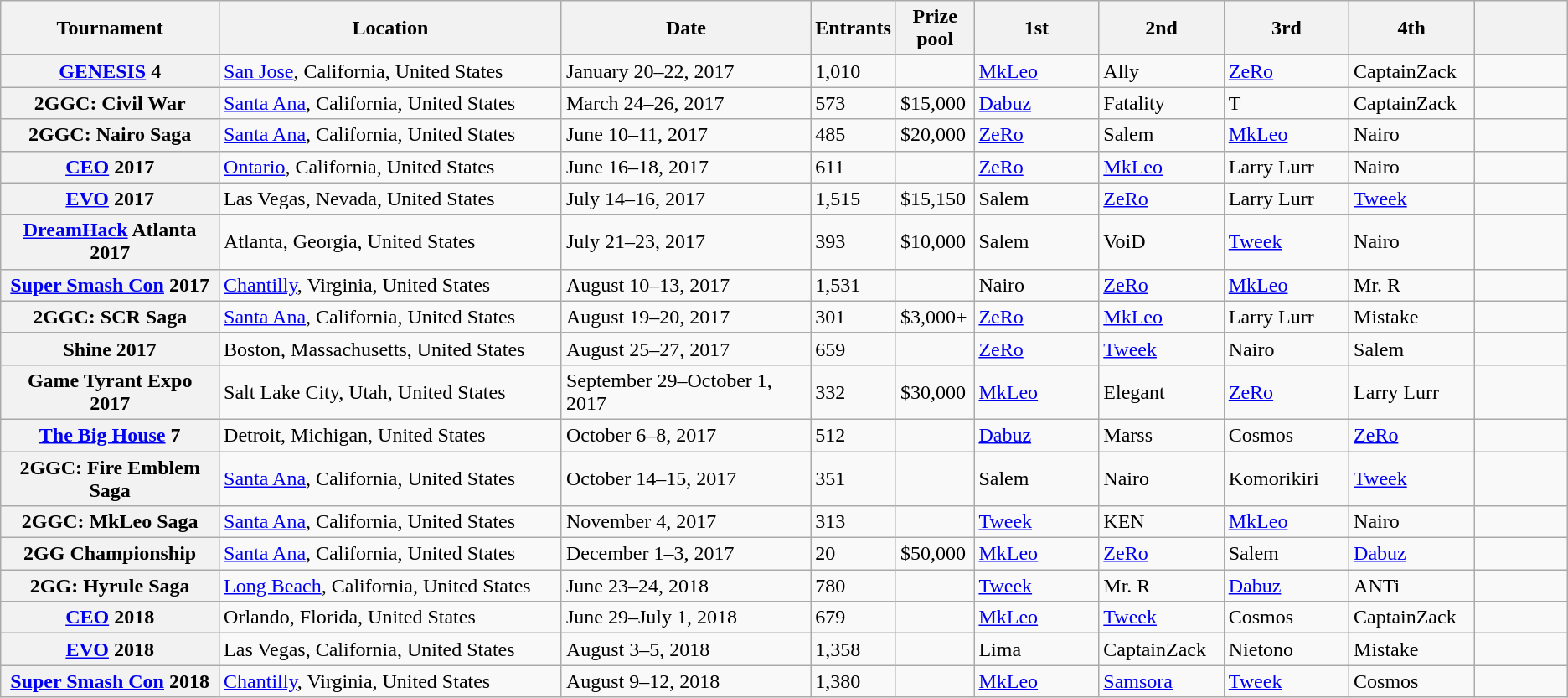<table class="wikitable sortable plainrowheaders">
<tr>
<th scope="col" style="width: 14%;">Tournament</th>
<th scope="col" style="width: 22%;">Location</th>
<th scope="col" style="width: 16%;">Date</th>
<th scope="col" style="width: 5%;">Entrants</th>
<th scope="col" style="width: 5%;">Prize pool</th>
<th scope="col" style="width: 8%;">1st</th>
<th scope="col" style="width: 8%;">2nd</th>
<th scope="col" style="width: 8%;">3rd</th>
<th scope="col" style="width: 8%;">4th</th>
<th scope="col" style="width: 6%;" class="unsortable"></th>
</tr>
<tr>
<th scope="row"><a href='#'>GENESIS</a> 4</th>
<td><a href='#'>San Jose</a>, California, United States</td>
<td data-sort-value="2017-01-22">January 20–22, 2017</td>
<td>1,010</td>
<td></td>
<td> <a href='#'>MkLeo</a></td>
<td> Ally</td>
<td> <a href='#'>ZeRo</a></td>
<td> CaptainZack</td>
<td align="center"></td>
</tr>
<tr>
<th scope="row" data-sort-value="TwoGGC Civil War">2GGC: Civil War</th>
<td><a href='#'>Santa Ana</a>, California, United States</td>
<td data-sort-value="2017-03-24">March 24–26, 2017</td>
<td>573</td>
<td data-sort-value="15000">$15,000</td>
<td> <a href='#'>Dabuz</a></td>
<td> Fatality</td>
<td> T</td>
<td> CaptainZack</td>
<td align="center"></td>
</tr>
<tr>
<th scope="row" data-sort-value="TwoGGC Nairo Saga">2GGC: Nairo Saga</th>
<td><a href='#'>Santa Ana</a>, California, United States</td>
<td data-sort-value="2017-06-10">June 10–11, 2017</td>
<td>485</td>
<td data-sort-value="20000">$20,000</td>
<td> <a href='#'>ZeRo</a></td>
<td> Salem</td>
<td> <a href='#'>MkLeo</a></td>
<td> Nairo</td>
<td align="center"></td>
</tr>
<tr>
<th scope="row"><a href='#'>CEO</a> 2017</th>
<td><a href='#'>Ontario</a>, California, United States</td>
<td data-sort-value="2017-06-16">June 16–18, 2017</td>
<td>611</td>
<td></td>
<td> <a href='#'>ZeRo</a></td>
<td> <a href='#'>MkLeo</a></td>
<td> Larry Lurr</td>
<td> Nairo</td>
<td align="center"></td>
</tr>
<tr>
<th scope="row"><a href='#'>EVO</a> 2017</th>
<td>Las Vegas, Nevada, United States</td>
<td data-sort-value="2017-07-14">July 14–16, 2017</td>
<td>1,515</td>
<td data-sort-value="15150">$15,150</td>
<td> Salem</td>
<td> <a href='#'>ZeRo</a></td>
<td> Larry Lurr</td>
<td> <a href='#'>Tweek</a></td>
<td align="center"></td>
</tr>
<tr>
<th scope="row"><a href='#'>DreamHack</a> Atlanta 2017</th>
<td>Atlanta, Georgia, United States</td>
<td data-sort-value="2017-07-21">July 21–23, 2017</td>
<td>393</td>
<td data-sort-value="10000">$10,000</td>
<td> Salem</td>
<td> VoiD</td>
<td> <a href='#'>Tweek</a></td>
<td> Nairo</td>
<td align="center"></td>
</tr>
<tr>
<th scope="row"><a href='#'>Super Smash Con</a> 2017</th>
<td><a href='#'>Chantilly</a>, Virginia, United States</td>
<td data-sort-value="2017-08-10">August 10–13, 2017</td>
<td>1,531</td>
<td></td>
<td> Nairo</td>
<td> <a href='#'>ZeRo</a></td>
<td> <a href='#'>MkLeo</a></td>
<td> Mr. R</td>
<td align="center"></td>
</tr>
<tr>
<th scope="row" data-sort-value="TwoGGC SCR Saga">2GGC: SCR Saga</th>
<td><a href='#'>Santa Ana</a>, California, United States</td>
<td data-sort-value="2017-08-19">August 19–20, 2017</td>
<td>301</td>
<td data-sort-value="3000">$3,000+</td>
<td> <a href='#'>ZeRo</a></td>
<td> <a href='#'>MkLeo</a></td>
<td> Larry Lurr</td>
<td> Mistake</td>
<td align="center"></td>
</tr>
<tr>
<th scope="row">Shine 2017</th>
<td>Boston, Massachusetts, United States</td>
<td data-sort-value="2017-08-25">August 25–27, 2017</td>
<td>659</td>
<td></td>
<td> <a href='#'>ZeRo</a></td>
<td> <a href='#'>Tweek</a></td>
<td> Nairo</td>
<td> Salem</td>
<td align="center"></td>
</tr>
<tr>
<th scope="row">Game Tyrant Expo 2017</th>
<td>Salt Lake City, Utah, United States</td>
<td data-sort-value="2017-09-29">September 29–October 1, 2017</td>
<td>332</td>
<td data-sort-value="30000">$30,000</td>
<td> <a href='#'>MkLeo</a></td>
<td> Elegant</td>
<td> <a href='#'>ZeRo</a></td>
<td> Larry Lurr</td>
<td align="center"></td>
</tr>
<tr>
<th scope="row" data-sort-value="Big House 7"><a href='#'>The Big House</a> 7</th>
<td>Detroit, Michigan, United States</td>
<td data-sort-value="2017-10-06">October 6–8, 2017</td>
<td>512</td>
<td></td>
<td> <a href='#'>Dabuz</a></td>
<td> Marss</td>
<td> Cosmos</td>
<td> <a href='#'>ZeRo</a></td>
<td align="center"></td>
</tr>
<tr>
<th scope="row" data-sort-value="TwoGGC Fire Emblem Saga">2GGC: Fire Emblem Saga</th>
<td><a href='#'>Santa Ana</a>, California, United States</td>
<td data-sort-value="2017-10-14">October 14–15, 2017</td>
<td>351</td>
<td></td>
<td> Salem</td>
<td> Nairo</td>
<td> Komorikiri</td>
<td> <a href='#'>Tweek</a></td>
<td align="center"></td>
</tr>
<tr>
<th scope="row" data-sort-value="TwoGGC MkLeo Saga">2GGC: MkLeo Saga</th>
<td><a href='#'>Santa Ana</a>, California, United States</td>
<td data-sort-value="2017-11-04">November 4, 2017</td>
<td>313</td>
<td></td>
<td> <a href='#'>Tweek</a></td>
<td> KEN</td>
<td> <a href='#'>MkLeo</a></td>
<td> Nairo</td>
<td align="center"></td>
</tr>
<tr>
<th scope="row" data-sort-value="TwoGG Championship">2GG Championship</th>
<td><a href='#'>Santa Ana</a>, California, United States</td>
<td data-sort-value="2017-12-01">December 1–3, 2017</td>
<td>20</td>
<td data-sort-value="50000">$50,000</td>
<td> <a href='#'>MkLeo</a></td>
<td> <a href='#'>ZeRo</a></td>
<td> Salem</td>
<td> <a href='#'>Dabuz</a></td>
<td align="center"></td>
</tr>
<tr>
<th scope="row" data-sort-value="TwoGG Hyrule Saga">2GG: Hyrule Saga</th>
<td><a href='#'>Long Beach</a>, California, United States</td>
<td data-sort-value="2018-06-23">June 23–24, 2018</td>
<td>780</td>
<td></td>
<td> <a href='#'>Tweek</a></td>
<td> Mr. R</td>
<td> <a href='#'>Dabuz</a></td>
<td> ANTi</td>
<td align="center"></td>
</tr>
<tr>
<th scope="row"><a href='#'>CEO</a> 2018</th>
<td>Orlando, Florida, United States</td>
<td data-sort-value="2018-06-29">June 29–July 1, 2018</td>
<td>679</td>
<td></td>
<td> <a href='#'>MkLeo</a></td>
<td> <a href='#'>Tweek</a></td>
<td> Cosmos</td>
<td> CaptainZack</td>
<td align="center"></td>
</tr>
<tr>
<th scope="row"><a href='#'>EVO</a> 2018</th>
<td>Las Vegas, California, United States</td>
<td data-sort-value="2018-08-03">August 3–5, 2018</td>
<td>1,358</td>
<td></td>
<td> Lima</td>
<td> CaptainZack</td>
<td> Nietono</td>
<td> Mistake</td>
<td align="center"></td>
</tr>
<tr>
<th scope="row"><a href='#'>Super Smash Con</a> 2018</th>
<td><a href='#'>Chantilly</a>, Virginia, United States</td>
<td data-sort-value="2018-08-09">August 9–12, 2018</td>
<td>1,380</td>
<td></td>
<td> <a href='#'>MkLeo</a></td>
<td> <a href='#'>Samsora</a></td>
<td> <a href='#'>Tweek</a></td>
<td> Cosmos</td>
<td align="center"></td>
</tr>
</table>
